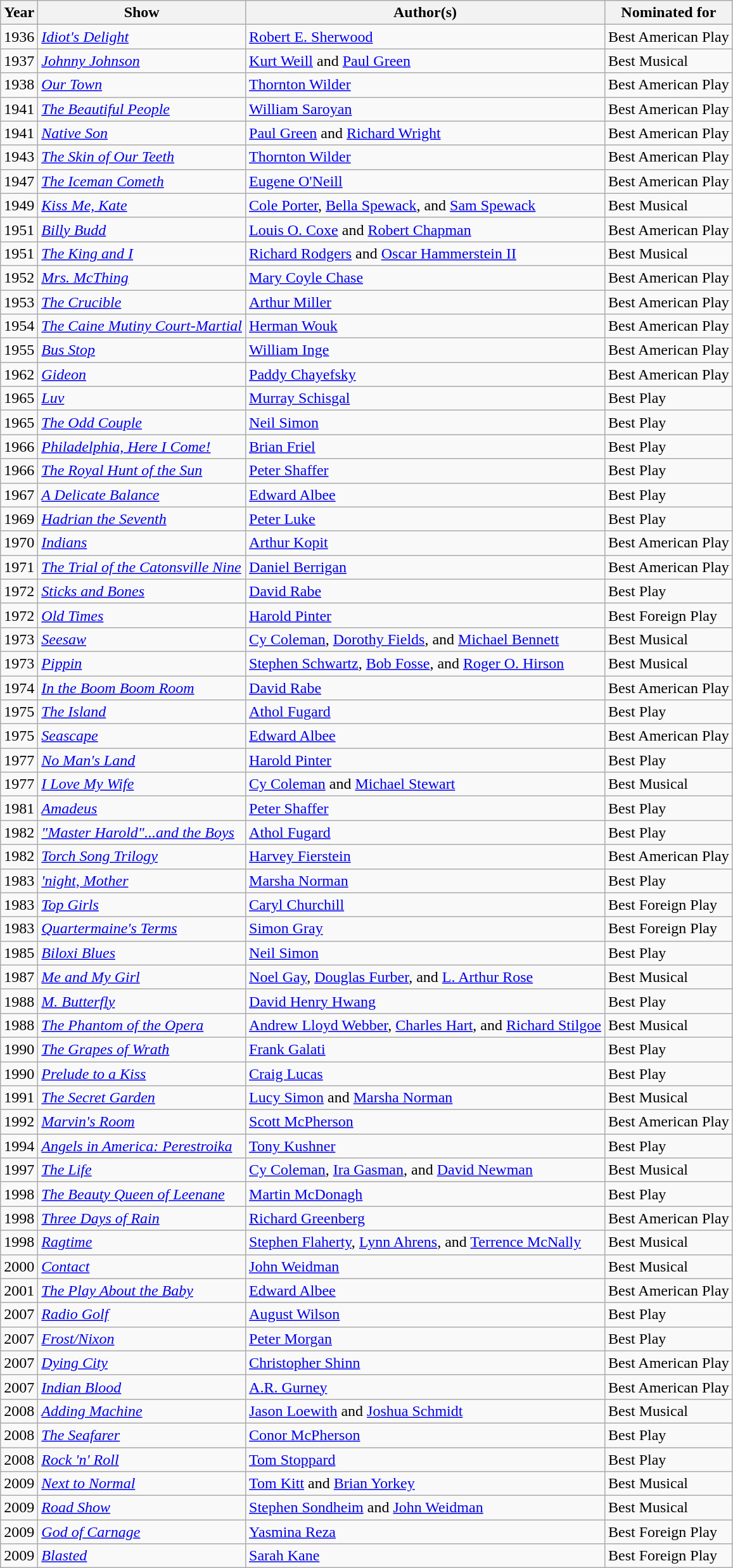<table class="wikitable sortable">
<tr>
<th>Year</th>
<th>Show</th>
<th>Author(s)</th>
<th>Nominated for</th>
</tr>
<tr>
<td>1936</td>
<td><em><a href='#'>Idiot's Delight</a></em></td>
<td><a href='#'>Robert E. Sherwood</a></td>
<td>Best American Play</td>
</tr>
<tr>
<td>1937</td>
<td><em><a href='#'>Johnny Johnson</a></em></td>
<td><a href='#'>Kurt Weill</a> and <a href='#'>Paul Green</a></td>
<td>Best Musical</td>
</tr>
<tr>
<td>1938</td>
<td><em><a href='#'>Our Town</a></em></td>
<td><a href='#'>Thornton Wilder</a></td>
<td>Best American Play</td>
</tr>
<tr>
<td>1941</td>
<td><em><a href='#'>The Beautiful People</a></em></td>
<td><a href='#'>William Saroyan</a></td>
<td>Best American Play</td>
</tr>
<tr>
<td>1941</td>
<td><em><a href='#'>Native Son</a></em></td>
<td><a href='#'>Paul Green</a> and <a href='#'>Richard Wright</a></td>
<td>Best American Play</td>
</tr>
<tr>
<td>1943</td>
<td><em><a href='#'>The Skin of Our Teeth</a></em></td>
<td><a href='#'>Thornton Wilder</a></td>
<td>Best American Play</td>
</tr>
<tr>
<td>1947</td>
<td><em><a href='#'>The Iceman Cometh</a></em></td>
<td><a href='#'>Eugene O'Neill</a></td>
<td>Best American Play</td>
</tr>
<tr>
<td>1949</td>
<td><em><a href='#'>Kiss Me, Kate</a></em></td>
<td><a href='#'>Cole Porter</a>, <a href='#'>Bella Spewack</a>, and <a href='#'>Sam Spewack</a></td>
<td>Best Musical</td>
</tr>
<tr>
<td>1951</td>
<td><em><a href='#'>Billy Budd</a></em></td>
<td><a href='#'>Louis O. Coxe</a> and <a href='#'>Robert Chapman</a></td>
<td>Best American Play</td>
</tr>
<tr>
<td>1951</td>
<td><em><a href='#'>The King and I</a></em></td>
<td><a href='#'>Richard Rodgers</a> and <a href='#'>Oscar Hammerstein II</a></td>
<td>Best Musical</td>
</tr>
<tr>
<td>1952</td>
<td><em><a href='#'>Mrs. McThing</a></em></td>
<td><a href='#'>Mary Coyle Chase</a></td>
<td>Best American Play</td>
</tr>
<tr>
<td>1953</td>
<td><em><a href='#'>The Crucible</a></em></td>
<td><a href='#'>Arthur Miller</a></td>
<td>Best American Play</td>
</tr>
<tr>
<td>1954</td>
<td><em><a href='#'>The Caine Mutiny Court-Martial</a></em></td>
<td><a href='#'>Herman Wouk</a></td>
<td>Best American Play</td>
</tr>
<tr>
<td>1955</td>
<td><em><a href='#'>Bus Stop</a></em></td>
<td><a href='#'>William Inge</a></td>
<td>Best American Play</td>
</tr>
<tr>
<td>1962</td>
<td><em><a href='#'>Gideon</a></em></td>
<td><a href='#'>Paddy Chayefsky</a></td>
<td>Best American Play</td>
</tr>
<tr>
<td>1965</td>
<td><em><a href='#'>Luv</a></em></td>
<td><a href='#'>Murray Schisgal</a></td>
<td>Best Play</td>
</tr>
<tr>
<td>1965</td>
<td><em><a href='#'>The Odd Couple</a></em></td>
<td><a href='#'>Neil Simon</a></td>
<td>Best Play</td>
</tr>
<tr>
<td>1966</td>
<td><em><a href='#'>Philadelphia, Here I Come!</a></em></td>
<td><a href='#'>Brian Friel</a></td>
<td>Best Play</td>
</tr>
<tr>
<td>1966</td>
<td><em><a href='#'>The Royal Hunt of the Sun</a></em></td>
<td><a href='#'>Peter Shaffer</a></td>
<td>Best Play</td>
</tr>
<tr>
<td>1967</td>
<td><em><a href='#'>A Delicate Balance</a></em></td>
<td><a href='#'>Edward Albee</a></td>
<td>Best Play</td>
</tr>
<tr>
<td>1969</td>
<td><em><a href='#'>Hadrian the Seventh</a></em></td>
<td><a href='#'>Peter Luke</a></td>
<td>Best Play</td>
</tr>
<tr>
<td>1970</td>
<td><em><a href='#'>Indians</a></em></td>
<td><a href='#'>Arthur Kopit</a></td>
<td>Best American Play</td>
</tr>
<tr>
<td>1971</td>
<td><em><a href='#'>The Trial of the Catonsville Nine</a></em></td>
<td><a href='#'>Daniel Berrigan</a></td>
<td>Best American Play</td>
</tr>
<tr>
<td>1972</td>
<td><em><a href='#'>Sticks and Bones</a></em></td>
<td><a href='#'>David Rabe</a></td>
<td>Best Play</td>
</tr>
<tr>
<td>1972</td>
<td><em><a href='#'>Old Times</a></em></td>
<td><a href='#'>Harold Pinter</a></td>
<td>Best Foreign Play</td>
</tr>
<tr>
<td>1973</td>
<td><em><a href='#'>Seesaw</a></em></td>
<td><a href='#'>Cy Coleman</a>, <a href='#'>Dorothy Fields</a>, and <a href='#'>Michael Bennett</a></td>
<td>Best Musical</td>
</tr>
<tr>
<td>1973</td>
<td><em><a href='#'>Pippin</a></em></td>
<td><a href='#'>Stephen Schwartz</a>, <a href='#'>Bob Fosse</a>, and <a href='#'>Roger O. Hirson</a></td>
<td>Best Musical</td>
</tr>
<tr>
<td>1974</td>
<td><em><a href='#'>In the Boom Boom Room</a></em></td>
<td><a href='#'>David Rabe</a></td>
<td>Best American Play</td>
</tr>
<tr>
<td>1975</td>
<td><em><a href='#'>The Island</a></em></td>
<td><a href='#'>Athol Fugard</a></td>
<td>Best Play</td>
</tr>
<tr>
<td>1975</td>
<td><em><a href='#'>Seascape</a></em></td>
<td><a href='#'>Edward Albee</a></td>
<td>Best American Play</td>
</tr>
<tr>
<td>1977</td>
<td><em><a href='#'>No Man's Land</a></em></td>
<td><a href='#'>Harold Pinter</a></td>
<td>Best Play</td>
</tr>
<tr>
<td>1977</td>
<td><em><a href='#'>I Love My Wife</a></em></td>
<td><a href='#'>Cy Coleman</a> and <a href='#'>Michael Stewart</a></td>
<td>Best Musical</td>
</tr>
<tr>
<td>1981</td>
<td><em><a href='#'>Amadeus</a></em></td>
<td><a href='#'>Peter Shaffer</a></td>
<td>Best Play</td>
</tr>
<tr>
<td>1982</td>
<td><em><a href='#'>"Master Harold"...and the Boys</a></em></td>
<td><a href='#'>Athol Fugard</a></td>
<td>Best Play</td>
</tr>
<tr>
<td>1982</td>
<td><em><a href='#'>Torch Song Trilogy</a></em></td>
<td><a href='#'>Harvey Fierstein</a></td>
<td>Best American Play</td>
</tr>
<tr>
<td>1983</td>
<td><em><a href='#'>'night, Mother</a></em></td>
<td><a href='#'>Marsha Norman</a></td>
<td>Best Play</td>
</tr>
<tr>
<td>1983</td>
<td><em><a href='#'>Top Girls</a></em></td>
<td><a href='#'>Caryl Churchill</a></td>
<td>Best Foreign Play</td>
</tr>
<tr>
<td>1983</td>
<td><em><a href='#'>Quartermaine's Terms</a></em></td>
<td><a href='#'>Simon Gray</a></td>
<td>Best Foreign Play</td>
</tr>
<tr>
<td>1985</td>
<td><em><a href='#'>Biloxi Blues</a></em></td>
<td><a href='#'>Neil Simon</a></td>
<td>Best Play</td>
</tr>
<tr>
<td>1987</td>
<td><em><a href='#'>Me and My Girl</a></em></td>
<td><a href='#'>Noel Gay</a>, <a href='#'>Douglas Furber</a>, and <a href='#'>L. Arthur Rose</a></td>
<td>Best Musical</td>
</tr>
<tr>
<td>1988</td>
<td><em><a href='#'>M. Butterfly</a></em></td>
<td><a href='#'>David Henry Hwang</a></td>
<td>Best Play</td>
</tr>
<tr>
<td>1988</td>
<td><em><a href='#'>The Phantom of the Opera</a></em></td>
<td><a href='#'>Andrew Lloyd Webber</a>, <a href='#'>Charles Hart</a>, and <a href='#'>Richard Stilgoe</a></td>
<td>Best Musical</td>
</tr>
<tr>
<td>1990</td>
<td><em><a href='#'>The Grapes of Wrath</a></em></td>
<td><a href='#'>Frank Galati</a></td>
<td>Best Play</td>
</tr>
<tr>
<td>1990</td>
<td><em><a href='#'>Prelude to a Kiss</a></em></td>
<td><a href='#'>Craig Lucas</a></td>
<td>Best Play</td>
</tr>
<tr>
<td>1991</td>
<td><em><a href='#'>The Secret Garden</a></em></td>
<td><a href='#'>Lucy Simon</a> and <a href='#'>Marsha Norman</a></td>
<td>Best Musical</td>
</tr>
<tr>
<td>1992</td>
<td><em><a href='#'>Marvin's Room</a></em></td>
<td><a href='#'>Scott McPherson</a></td>
<td>Best American Play</td>
</tr>
<tr>
<td>1994</td>
<td><em><a href='#'>Angels in America: Perestroika</a></em></td>
<td><a href='#'>Tony Kushner</a></td>
<td>Best Play</td>
</tr>
<tr>
<td>1997</td>
<td><em><a href='#'>The Life</a></em></td>
<td><a href='#'>Cy Coleman</a>, <a href='#'>Ira Gasman</a>, and <a href='#'>David Newman</a></td>
<td>Best Musical</td>
</tr>
<tr>
<td>1998</td>
<td><em><a href='#'>The Beauty Queen of Leenane</a></em></td>
<td><a href='#'>Martin McDonagh</a></td>
<td>Best Play</td>
</tr>
<tr>
<td>1998</td>
<td><em><a href='#'>Three Days of Rain</a></em></td>
<td><a href='#'>Richard Greenberg</a></td>
<td>Best American Play</td>
</tr>
<tr>
<td>1998</td>
<td><em><a href='#'>Ragtime</a></em></td>
<td><a href='#'>Stephen Flaherty</a>, <a href='#'>Lynn Ahrens</a>, and <a href='#'>Terrence McNally</a></td>
<td>Best Musical</td>
</tr>
<tr>
<td>2000</td>
<td><em><a href='#'>Contact</a></em></td>
<td><a href='#'>John Weidman</a></td>
<td>Best Musical</td>
</tr>
<tr>
<td>2001</td>
<td><em><a href='#'>The Play About the Baby</a></em></td>
<td><a href='#'>Edward Albee</a></td>
<td>Best American Play</td>
</tr>
<tr>
<td>2007</td>
<td><em><a href='#'>Radio Golf</a></em></td>
<td><a href='#'>August Wilson</a></td>
<td>Best Play</td>
</tr>
<tr>
<td>2007</td>
<td><em><a href='#'>Frost/Nixon</a></em></td>
<td><a href='#'>Peter Morgan</a></td>
<td>Best Play</td>
</tr>
<tr>
<td>2007</td>
<td><em><a href='#'>Dying City</a></em></td>
<td><a href='#'>Christopher Shinn</a></td>
<td>Best American Play</td>
</tr>
<tr>
<td>2007</td>
<td><em><a href='#'>Indian Blood</a></em></td>
<td><a href='#'>A.R. Gurney</a></td>
<td>Best American Play</td>
</tr>
<tr>
<td>2008</td>
<td><em><a href='#'>Adding Machine</a></em></td>
<td><a href='#'>Jason Loewith</a> and <a href='#'>Joshua Schmidt</a></td>
<td>Best Musical</td>
</tr>
<tr>
<td>2008</td>
<td><em><a href='#'>The Seafarer</a></em></td>
<td><a href='#'>Conor McPherson</a></td>
<td>Best Play</td>
</tr>
<tr>
<td>2008</td>
<td><em><a href='#'>Rock 'n' Roll</a></em></td>
<td><a href='#'>Tom Stoppard</a></td>
<td>Best Play</td>
</tr>
<tr>
<td>2009</td>
<td><em><a href='#'>Next to Normal</a></em></td>
<td><a href='#'>Tom Kitt</a> and <a href='#'>Brian Yorkey</a></td>
<td>Best Musical</td>
</tr>
<tr>
<td>2009</td>
<td><em><a href='#'>Road Show</a></em></td>
<td><a href='#'>Stephen Sondheim</a> and <a href='#'>John Weidman</a></td>
<td>Best Musical</td>
</tr>
<tr>
<td>2009</td>
<td><em><a href='#'>God of Carnage</a></em></td>
<td><a href='#'>Yasmina Reza</a></td>
<td>Best Foreign Play</td>
</tr>
<tr>
<td>2009</td>
<td><em><a href='#'>Blasted</a></em></td>
<td><a href='#'>Sarah Kane</a></td>
<td>Best Foreign Play</td>
</tr>
</table>
